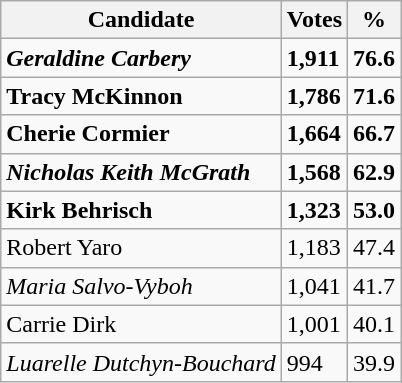<table class="wikitable">
<tr>
<th>Candidate</th>
<th>Votes</th>
<th>%</th>
</tr>
<tr>
<td><strong><em>Geraldine Carbery</em></strong></td>
<td><strong>1,911</strong></td>
<td><strong>76.6</strong></td>
</tr>
<tr>
<td><strong>Tracy McKinnon</strong></td>
<td><strong>1,786</strong></td>
<td><strong>71.6</strong></td>
</tr>
<tr>
<td><strong>Cherie Cormier</strong></td>
<td><strong>1,664</strong></td>
<td><strong>66.7</strong></td>
</tr>
<tr>
<td><strong><em>Nicholas Keith McGrath</em></strong></td>
<td><strong>1,568</strong></td>
<td><strong>62.9</strong></td>
</tr>
<tr>
<td><strong>Kirk Behrisch</strong></td>
<td><strong>1,323</strong></td>
<td><strong>53.0</strong></td>
</tr>
<tr>
<td>Robert Yaro</td>
<td>1,183</td>
<td>47.4</td>
</tr>
<tr>
<td><em>Maria Salvo-Vyboh</em></td>
<td>1,041</td>
<td>41.7</td>
</tr>
<tr>
<td>Carrie Dirk</td>
<td>1,001</td>
<td>40.1</td>
</tr>
<tr>
<td><em>Luarelle Dutchyn-Bouchard</em></td>
<td>994</td>
<td>39.9</td>
</tr>
</table>
